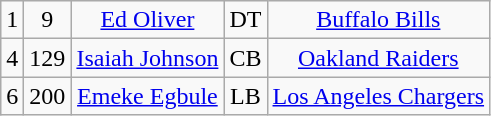<table class="wikitable" style="text-align:center">
<tr>
<td>1</td>
<td>9</td>
<td><a href='#'>Ed Oliver</a></td>
<td>DT</td>
<td><a href='#'>Buffalo Bills</a></td>
</tr>
<tr>
<td>4</td>
<td>129</td>
<td><a href='#'>Isaiah Johnson</a></td>
<td>CB</td>
<td><a href='#'>Oakland Raiders</a></td>
</tr>
<tr>
<td>6</td>
<td>200</td>
<td><a href='#'>Emeke Egbule</a></td>
<td>LB</td>
<td><a href='#'>Los Angeles Chargers</a></td>
</tr>
</table>
